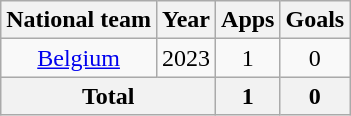<table class=wikitable style=text-align:center>
<tr>
<th>National team</th>
<th>Year</th>
<th>Apps</th>
<th>Goals</th>
</tr>
<tr>
<td><a href='#'>Belgium</a></td>
<td>2023</td>
<td>1</td>
<td>0</td>
</tr>
<tr>
<th colspan="2">Total</th>
<th>1</th>
<th>0</th>
</tr>
</table>
